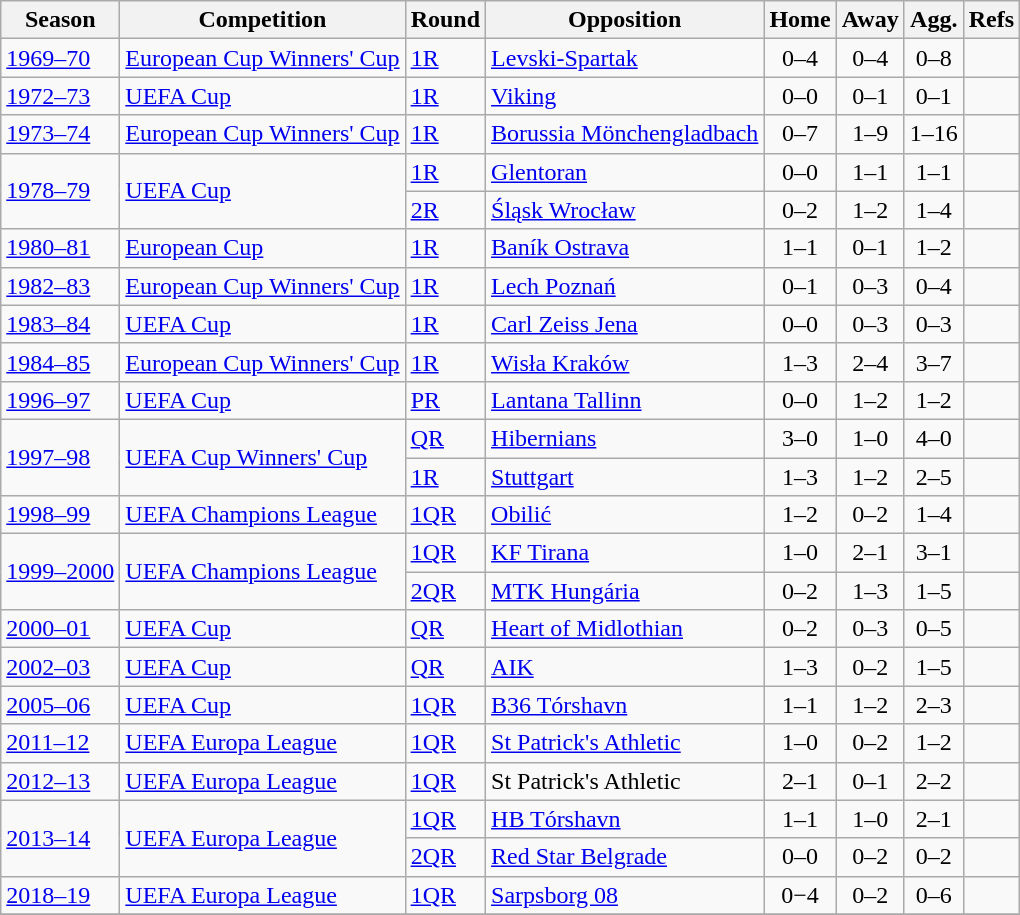<table class="wikitable plainrowheaders">
<tr>
<th scope="col">Season</th>
<th scope="col">Competition</th>
<th scope="col">Round</th>
<th scope="col">Opposition</th>
<th scope="col">Home</th>
<th scope="col">Away</th>
<th scope="col">Agg.</th>
<th scope="col">Refs</th>
</tr>
<tr>
<td><a href='#'>1969–70</a></td>
<td><a href='#'>European Cup Winners' Cup</a></td>
<td><a href='#'>1R</a></td>
<td> <a href='#'>Levski-Spartak</a></td>
<td style="text-align:center;">0–4</td>
<td style="text-align:center;">0–4</td>
<td style="text-align:center;">0–8</td>
<td style="text-align:center;"></td>
</tr>
<tr>
<td><a href='#'>1972–73</a></td>
<td><a href='#'>UEFA Cup</a></td>
<td><a href='#'>1R</a></td>
<td> <a href='#'>Viking</a></td>
<td style="text-align:center;">0–0</td>
<td style="text-align:center;">0–1</td>
<td style="text-align:center;">0–1</td>
<td style="text-align:center;"></td>
</tr>
<tr>
<td><a href='#'>1973–74</a></td>
<td><a href='#'>European Cup Winners' Cup</a></td>
<td><a href='#'>1R</a></td>
<td> <a href='#'>Borussia Mönchengladbach</a></td>
<td style="text-align:center;">0–7</td>
<td style="text-align:center;">1–9</td>
<td style="text-align:center;">1–16</td>
<td style="text-align:center;"></td>
</tr>
<tr>
<td rowspan="2"><a href='#'>1978–79</a></td>
<td rowspan="2"><a href='#'>UEFA Cup</a></td>
<td><a href='#'>1R</a></td>
<td> <a href='#'>Glentoran</a></td>
<td style="text-align:center;">0–0</td>
<td style="text-align:center;">1–1</td>
<td style="text-align:center;">1–1</td>
<td style="text-align:center;"></td>
</tr>
<tr>
<td><a href='#'>2R</a></td>
<td> <a href='#'>Śląsk Wrocław</a></td>
<td style="text-align:center;">0–2</td>
<td style="text-align:center;">1–2</td>
<td style="text-align:center;">1–4</td>
<td style="text-align:center;"></td>
</tr>
<tr>
<td><a href='#'>1980–81</a></td>
<td><a href='#'>European Cup</a></td>
<td><a href='#'>1R</a></td>
<td> <a href='#'>Baník Ostrava</a></td>
<td style="text-align:center;">1–1</td>
<td style="text-align:center;">0–1</td>
<td style="text-align:center;">1–2</td>
<td style="text-align:center;"></td>
</tr>
<tr>
<td><a href='#'>1982–83</a></td>
<td><a href='#'>European Cup Winners' Cup</a></td>
<td><a href='#'>1R</a></td>
<td> <a href='#'>Lech Poznań</a></td>
<td style="text-align:center;">0–1</td>
<td style="text-align:center;">0–3</td>
<td style="text-align:center;">0–4</td>
<td style="text-align:center;"></td>
</tr>
<tr>
<td><a href='#'>1983–84</a></td>
<td><a href='#'>UEFA Cup</a></td>
<td><a href='#'>1R</a></td>
<td> <a href='#'>Carl Zeiss Jena</a></td>
<td style="text-align:center;">0–0</td>
<td style="text-align:center;">0–3</td>
<td style="text-align:center;">0–3</td>
<td style="text-align:center;"></td>
</tr>
<tr>
<td><a href='#'>1984–85</a></td>
<td><a href='#'>European Cup Winners' Cup</a></td>
<td><a href='#'>1R</a></td>
<td> <a href='#'>Wisła Kraków</a></td>
<td style="text-align:center;">1–3</td>
<td style="text-align:center;">2–4</td>
<td style="text-align:center;">3–7</td>
<td style="text-align:center;"></td>
</tr>
<tr>
<td><a href='#'>1996–97</a></td>
<td><a href='#'>UEFA Cup</a></td>
<td><a href='#'>PR</a></td>
<td> <a href='#'>Lantana Tallinn</a></td>
<td style="text-align:center;">0–0</td>
<td style="text-align:center;">1–2</td>
<td style="text-align:center;">1–2</td>
<td style="text-align:center;"></td>
</tr>
<tr>
<td rowspan="2"><a href='#'>1997–98</a></td>
<td rowspan="2"><a href='#'>UEFA Cup Winners' Cup</a></td>
<td><a href='#'>QR</a></td>
<td> <a href='#'>Hibernians</a></td>
<td style="text-align:center;">3–0</td>
<td style="text-align:center;">1–0</td>
<td style="text-align:center;">4–0</td>
<td style="text-align:center;"></td>
</tr>
<tr>
<td><a href='#'>1R</a></td>
<td> <a href='#'>Stuttgart</a></td>
<td style="text-align:center;">1–3</td>
<td style="text-align:center;">1–2</td>
<td style="text-align:center;">2–5</td>
<td style="text-align:center;"></td>
</tr>
<tr>
<td><a href='#'>1998–99</a></td>
<td><a href='#'>UEFA Champions League</a></td>
<td><a href='#'>1QR</a></td>
<td> <a href='#'>Obilić</a></td>
<td style="text-align:center;">1–2</td>
<td style="text-align:center;">0–2</td>
<td style="text-align:center;">1–4</td>
<td style="text-align:center;"></td>
</tr>
<tr>
<td rowspan="2"><a href='#'>1999–2000</a></td>
<td rowspan="2"><a href='#'>UEFA Champions League</a></td>
<td><a href='#'>1QR</a></td>
<td> <a href='#'>KF Tirana</a></td>
<td style="text-align:center;">1–0</td>
<td style="text-align:center;">2–1</td>
<td style="text-align:center;">3–1</td>
<td style="text-align:center;"></td>
</tr>
<tr>
<td><a href='#'>2QR</a></td>
<td> <a href='#'>MTK Hungária</a></td>
<td style="text-align:center;">0–2</td>
<td style="text-align:center;">1–3</td>
<td style="text-align:center;">1–5</td>
<td style="text-align:center;"></td>
</tr>
<tr>
<td><a href='#'>2000–01</a></td>
<td><a href='#'>UEFA Cup</a></td>
<td><a href='#'>QR</a></td>
<td> <a href='#'>Heart of Midlothian</a></td>
<td style="text-align:center;">0–2</td>
<td style="text-align:center;">0–3</td>
<td style="text-align:center;">0–5</td>
<td style="text-align:center;"></td>
</tr>
<tr>
<td><a href='#'>2002–03</a></td>
<td><a href='#'>UEFA Cup</a></td>
<td><a href='#'>QR</a></td>
<td> <a href='#'>AIK</a></td>
<td style="text-align:center;">1–3</td>
<td style="text-align:center;">0–2</td>
<td style="text-align:center;">1–5</td>
<td style="text-align:center;"></td>
</tr>
<tr>
<td><a href='#'>2005–06</a></td>
<td><a href='#'>UEFA Cup</a></td>
<td><a href='#'>1QR</a></td>
<td> <a href='#'>B36 Tórshavn</a></td>
<td style="text-align:center;">1–1</td>
<td style="text-align:center;">1–2</td>
<td style="text-align:center;">2–3</td>
<td style="text-align:center;"></td>
</tr>
<tr>
<td><a href='#'>2011–12</a></td>
<td><a href='#'>UEFA Europa League</a></td>
<td><a href='#'>1QR</a></td>
<td> <a href='#'>St Patrick's Athletic</a></td>
<td style="text-align:center;">1–0</td>
<td style="text-align:center;">0–2</td>
<td style="text-align:center;">1–2</td>
<td style="text-align:center;"></td>
</tr>
<tr>
<td><a href='#'>2012–13</a></td>
<td><a href='#'>UEFA Europa League</a></td>
<td><a href='#'>1QR</a></td>
<td> St Patrick's Athletic</td>
<td style="text-align:center;">2–1</td>
<td style="text-align:center;">0–1</td>
<td style="text-align:center;">2–2</td>
<td style="text-align:center;"></td>
</tr>
<tr>
<td rowspan="2"><a href='#'>2013–14</a></td>
<td rowspan="2"><a href='#'>UEFA Europa League</a></td>
<td><a href='#'>1QR</a></td>
<td> <a href='#'>HB Tórshavn</a></td>
<td style="text-align:center;">1–1</td>
<td style="text-align:center;">1–0</td>
<td style="text-align:center;">2–1</td>
<td style="text-align:center;"></td>
</tr>
<tr>
<td><a href='#'>2QR</a></td>
<td> <a href='#'>Red Star Belgrade</a></td>
<td style="text-align:center;">0–0</td>
<td style="text-align:center;">0–2</td>
<td style="text-align:center;">0–2</td>
<td style="text-align:center;"></td>
</tr>
<tr>
<td><a href='#'>2018–19</a></td>
<td><a href='#'>UEFA Europa League</a></td>
<td><a href='#'>1QR</a></td>
<td> <a href='#'>Sarpsborg 08</a></td>
<td style="text-align:center;">0−4</td>
<td style="text-align:center;">0–2</td>
<td style="text-align:center;">0–6</td>
<td style="text-align:center;"></td>
</tr>
<tr>
</tr>
</table>
